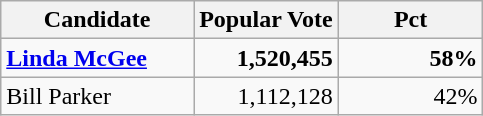<table class="wikitable">
<tr>
<th width=40%>Candidate</th>
<th width=30%>Popular Vote</th>
<th width=30%>Pct</th>
</tr>
<tr>
<td><strong><a href='#'>Linda McGee</a></strong></td>
<td align="right"><strong>1,520,455</strong></td>
<td align="right"><strong>58%</strong></td>
</tr>
<tr>
<td>Bill Parker</td>
<td align="right">1,112,128</td>
<td align="right">42%</td>
</tr>
</table>
